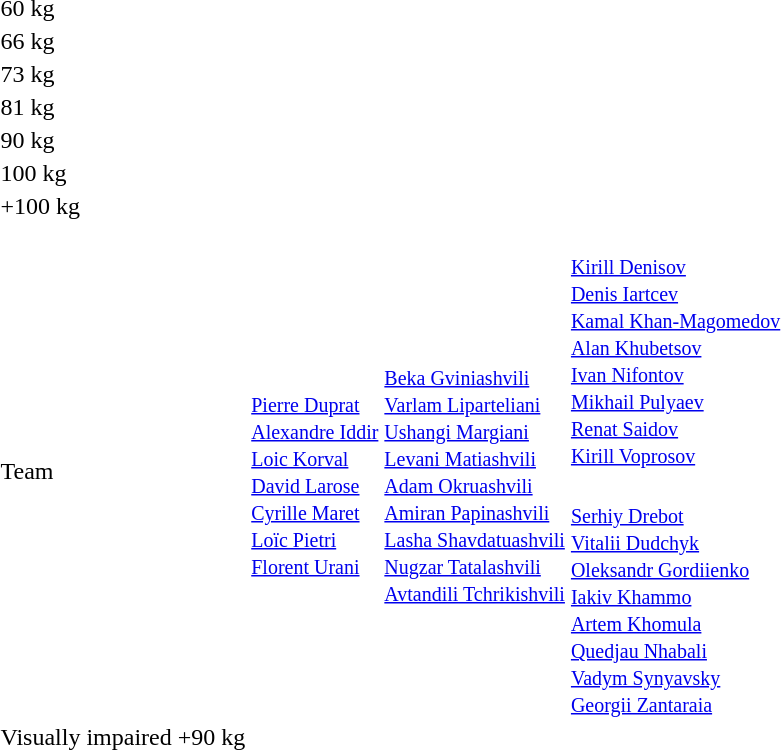<table>
<tr>
<td rowspan=2>60 kg<br></td>
<td rowspan=2></td>
<td rowspan=2></td>
<td></td>
</tr>
<tr>
<td></td>
</tr>
<tr>
<td rowspan=2>66 kg<br></td>
<td rowspan=2></td>
<td rowspan=2></td>
<td></td>
</tr>
<tr>
<td></td>
</tr>
<tr>
<td rowspan=2>73 kg<br></td>
<td rowspan=2></td>
<td rowspan=2></td>
<td></td>
</tr>
<tr>
<td></td>
</tr>
<tr>
<td rowspan=2>81 kg<br></td>
<td rowspan=2></td>
<td rowspan=2></td>
<td></td>
</tr>
<tr>
<td></td>
</tr>
<tr>
<td rowspan=2>90 kg<br></td>
<td rowspan=2></td>
<td rowspan=2></td>
<td></td>
</tr>
<tr>
<td></td>
</tr>
<tr>
<td rowspan=2>100 kg<br></td>
<td rowspan=2></td>
<td rowspan=2></td>
<td></td>
</tr>
<tr>
<td></td>
</tr>
<tr>
<td rowspan=2>+100 kg<br></td>
<td rowspan=2></td>
<td rowspan=2></td>
<td></td>
</tr>
<tr>
<td></td>
</tr>
<tr>
<td rowspan=2>Team<br></td>
<td rowspan=2><br><small><a href='#'>Pierre Duprat</a><br><a href='#'>Alexandre Iddir</a><br><a href='#'>Loic Korval</a><br><a href='#'>David Larose</a><br><a href='#'>Cyrille Maret</a><br><a href='#'>Loïc Pietri</a><br><a href='#'>Florent Urani</a></small></td>
<td rowspan=2><br><small><a href='#'>Beka Gviniashvili</a><br><a href='#'>Varlam Liparteliani</a><br><a href='#'>Ushangi Margiani</a><br><a href='#'>Levani Matiashvili</a><br><a href='#'>Adam Okruashvili</a><br><a href='#'>Amiran Papinashvili</a><br><a href='#'>Lasha Shavdatuashvili</a><br><a href='#'>Nugzar Tatalashvili</a><br><a href='#'>Avtandili Tchrikishvili</a></small></td>
<td><br><small><a href='#'>Kirill Denisov</a><br><a href='#'>Denis Iartcev</a><br><a href='#'>Kamal Khan-Magomedov</a><br><a href='#'>Alan Khubetsov</a><br><a href='#'>Ivan Nifontov</a><br><a href='#'>Mikhail Pulyaev</a><br><a href='#'>Renat Saidov</a><br><a href='#'>Kirill Voprosov</a> </small></td>
</tr>
<tr>
<td><br><small><a href='#'>Serhiy Drebot</a><br><a href='#'>Vitalii Dudchyk</a><br><a href='#'>Oleksandr Gordiienko</a><br><a href='#'>Iakiv Khammo</a><br><a href='#'>Artem Khomula</a><br><a href='#'>Quedjau Nhabali</a><br><a href='#'>Vadym Synyavsky</a><br><a href='#'>Georgii Zantaraia</a></small></td>
</tr>
<tr>
<td rowspan=2>Visually impaired +90 kg<br></td>
<td rowspan=2></td>
<td rowspan=2></td>
<td></td>
</tr>
<tr>
<td></td>
</tr>
</table>
